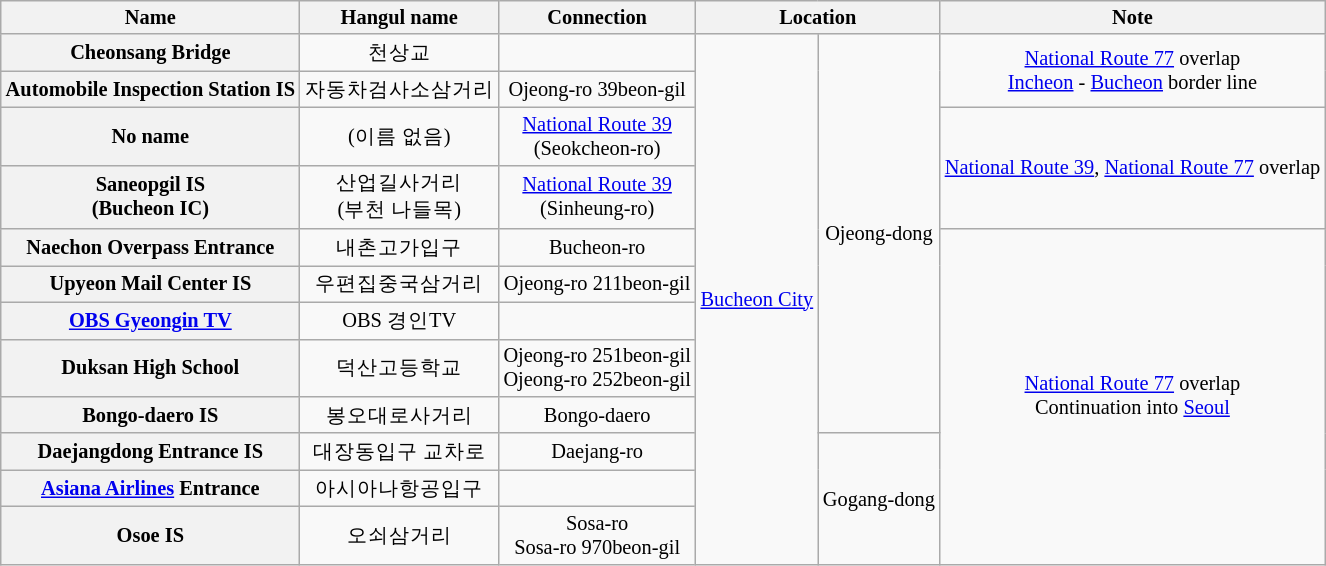<table class="wikitable" style="font-size: 85%; text-align: center;">
<tr>
<th>Name</th>
<th>Hangul name</th>
<th>Connection</th>
<th colspan="2">Location</th>
<th>Note</th>
</tr>
<tr>
<th>Cheonsang Bridge</th>
<td>천상교</td>
<td></td>
<td rowspan=12><a href='#'>Bucheon City</a></td>
<td rowspan=9>Ojeong-dong</td>
<td rowspan=2><a href='#'>National Route 77</a> overlap<br><a href='#'>Incheon</a> - <a href='#'>Bucheon</a> border line</td>
</tr>
<tr>
<th>Automobile Inspection Station IS</th>
<td>자동차검사소삼거리</td>
<td>Ojeong-ro 39beon-gil</td>
</tr>
<tr>
<th>No name</th>
<td>(이름 없음)</td>
<td><a href='#'>National Route 39</a><br>(Seokcheon-ro)</td>
<td rowspan=2><a href='#'>National Route 39</a>, <a href='#'>National Route 77</a> overlap</td>
</tr>
<tr>
<th>Saneopgil IS<br>(Bucheon IC)</th>
<td>산업길사거리<br>(부천 나들목)</td>
<td><a href='#'>National Route 39</a><br>(Sinheung-ro)</td>
</tr>
<tr>
<th>Naechon Overpass Entrance</th>
<td>내촌고가입구</td>
<td>Bucheon-ro</td>
<td rowspan=8><a href='#'>National Route 77</a> overlap<br>Continuation into <a href='#'>Seoul</a></td>
</tr>
<tr>
<th>Upyeon Mail Center IS</th>
<td>우편집중국삼거리</td>
<td>Ojeong-ro 211beon-gil</td>
</tr>
<tr>
<th><a href='#'>OBS Gyeongin TV</a></th>
<td>OBS 경인TV</td>
<td></td>
</tr>
<tr>
<th>Duksan High School</th>
<td>덕산고등학교</td>
<td>Ojeong-ro 251beon-gil<br>Ojeong-ro 252beon-gil</td>
</tr>
<tr>
<th>Bongo-daero IS</th>
<td>봉오대로사거리</td>
<td>Bongo-daero</td>
</tr>
<tr>
<th>Daejangdong Entrance IS</th>
<td>대장동입구 교차로</td>
<td>Daejang-ro</td>
<td rowspan=3>Gogang-dong</td>
</tr>
<tr>
<th><a href='#'>Asiana Airlines</a> Entrance</th>
<td>아시아나항공입구</td>
<td></td>
</tr>
<tr>
<th>Osoe IS</th>
<td>오쇠삼거리</td>
<td>Sosa-ro<br>Sosa-ro 970beon-gil</td>
</tr>
</table>
